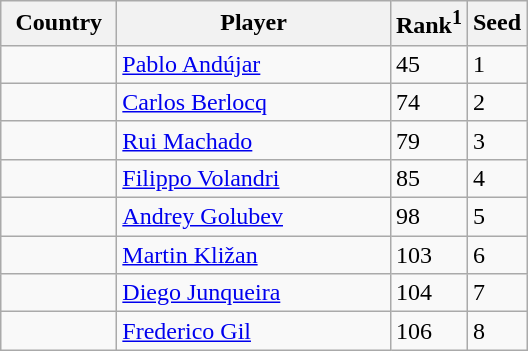<table class="sortable wikitable">
<tr>
<th width="70">Country</th>
<th width="175">Player</th>
<th>Rank<sup>1</sup></th>
<th>Seed</th>
</tr>
<tr>
<td></td>
<td><a href='#'>Pablo Andújar</a></td>
<td>45</td>
<td>1</td>
</tr>
<tr>
<td></td>
<td><a href='#'>Carlos Berlocq</a></td>
<td>74</td>
<td>2</td>
</tr>
<tr>
<td></td>
<td><a href='#'>Rui Machado</a></td>
<td>79</td>
<td>3</td>
</tr>
<tr>
<td></td>
<td><a href='#'>Filippo Volandri</a></td>
<td>85</td>
<td>4</td>
</tr>
<tr>
<td></td>
<td><a href='#'>Andrey Golubev</a></td>
<td>98</td>
<td>5</td>
</tr>
<tr>
<td></td>
<td><a href='#'>Martin Kližan</a></td>
<td>103</td>
<td>6</td>
</tr>
<tr>
<td></td>
<td><a href='#'>Diego Junqueira</a></td>
<td>104</td>
<td>7</td>
</tr>
<tr>
<td></td>
<td><a href='#'>Frederico Gil</a></td>
<td>106</td>
<td>8</td>
</tr>
</table>
